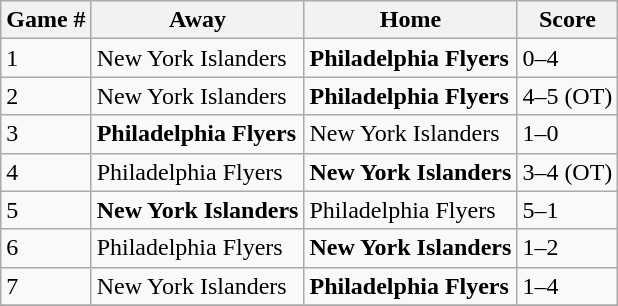<table class="wikitable">
<tr>
<th>Game #</th>
<th>Away</th>
<th>Home</th>
<th>Score</th>
</tr>
<tr>
<td>1</td>
<td>New York Islanders</td>
<td><strong>Philadelphia Flyers</strong></td>
<td>0–4</td>
</tr>
<tr>
<td>2</td>
<td>New York Islanders</td>
<td><strong>Philadelphia Flyers</strong></td>
<td>4–5 (OT)</td>
</tr>
<tr>
<td>3</td>
<td><strong>Philadelphia Flyers</strong></td>
<td>New York Islanders</td>
<td>1–0</td>
</tr>
<tr>
<td>4</td>
<td>Philadelphia Flyers</td>
<td><strong>New York Islanders</strong></td>
<td>3–4 (OT)</td>
</tr>
<tr>
<td>5</td>
<td><strong>New York Islanders</strong></td>
<td>Philadelphia Flyers</td>
<td>5–1</td>
</tr>
<tr>
<td>6</td>
<td>Philadelphia Flyers</td>
<td><strong>New York Islanders</strong></td>
<td>1–2</td>
</tr>
<tr>
<td>7</td>
<td>New York Islanders</td>
<td><strong>Philadelphia Flyers</strong></td>
<td>1–4</td>
</tr>
<tr>
</tr>
</table>
